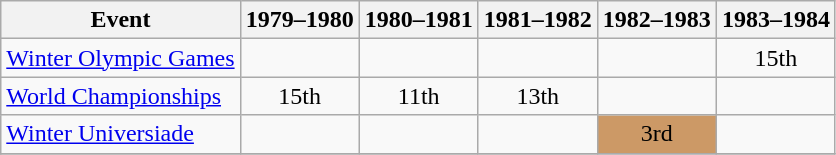<table class="wikitable">
<tr>
<th>Event</th>
<th>1979–1980</th>
<th>1980–1981</th>
<th>1981–1982</th>
<th>1982–1983</th>
<th>1983–1984</th>
</tr>
<tr>
<td><a href='#'>Winter Olympic Games</a></td>
<td></td>
<td></td>
<td></td>
<td></td>
<td align="center">15th</td>
</tr>
<tr>
<td><a href='#'>World Championships</a></td>
<td align="center">15th</td>
<td align="center">11th</td>
<td align="center">13th</td>
<td></td>
<td></td>
</tr>
<tr>
<td><a href='#'>Winter Universiade</a></td>
<td></td>
<td></td>
<td></td>
<td align="center" bgcolor="#cc9966">3rd</td>
<td></td>
</tr>
<tr>
</tr>
</table>
